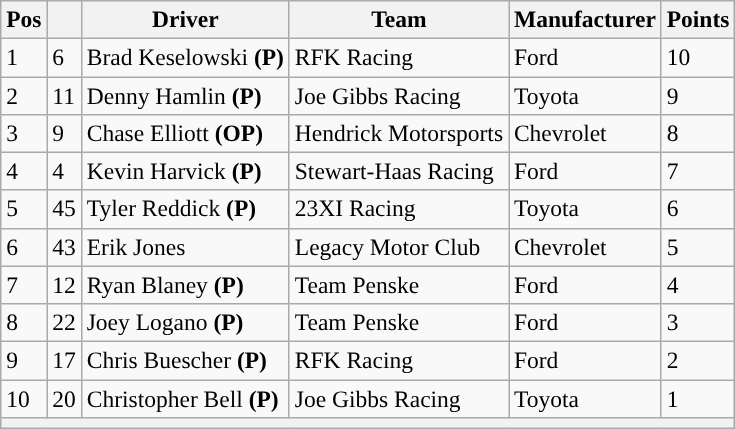<table class="wikitable" style="font-size:98%">
<tr>
<th>Pos</th>
<th></th>
<th>Driver</th>
<th>Team</th>
<th>Manufacturer</th>
<th>Points</th>
</tr>
<tr>
<td>1</td>
<td>6</td>
<td>Brad Keselowski <strong>(P)</strong></td>
<td>RFK Racing</td>
<td>Ford</td>
<td>10</td>
</tr>
<tr>
<td>2</td>
<td>11</td>
<td>Denny Hamlin <strong>(P)</strong></td>
<td>Joe Gibbs Racing</td>
<td>Toyota</td>
<td>9</td>
</tr>
<tr>
<td>3</td>
<td>9</td>
<td>Chase Elliott <strong>(OP)</strong></td>
<td>Hendrick Motorsports</td>
<td>Chevrolet</td>
<td>8</td>
</tr>
<tr>
<td>4</td>
<td>4</td>
<td>Kevin Harvick <strong>(P)</strong></td>
<td>Stewart-Haas Racing</td>
<td>Ford</td>
<td>7</td>
</tr>
<tr>
<td>5</td>
<td>45</td>
<td>Tyler Reddick <strong>(P)</strong></td>
<td>23XI Racing</td>
<td>Toyota</td>
<td>6</td>
</tr>
<tr>
<td>6</td>
<td>43</td>
<td>Erik Jones</td>
<td>Legacy Motor Club</td>
<td>Chevrolet</td>
<td>5</td>
</tr>
<tr>
<td>7</td>
<td>12</td>
<td>Ryan Blaney <strong>(P)</strong></td>
<td>Team Penske</td>
<td>Ford</td>
<td>4</td>
</tr>
<tr>
<td>8</td>
<td>22</td>
<td>Joey Logano <strong>(P)</strong></td>
<td>Team Penske</td>
<td>Ford</td>
<td>3</td>
</tr>
<tr>
<td>9</td>
<td>17</td>
<td>Chris Buescher <strong>(P)</strong></td>
<td>RFK Racing</td>
<td>Ford</td>
<td>2</td>
</tr>
<tr>
<td>10</td>
<td>20</td>
<td>Christopher Bell <strong>(P)</strong></td>
<td>Joe Gibbs Racing</td>
<td>Toyota</td>
<td>1</td>
</tr>
<tr>
<th colspan="6"></th>
</tr>
</table>
